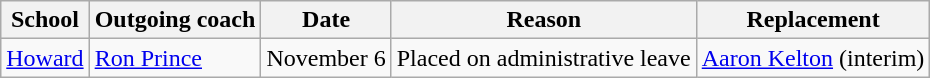<table class="wikitable sortable">
<tr>
<th>School</th>
<th>Outgoing coach</th>
<th>Date</th>
<th>Reason</th>
<th>Replacement</th>
</tr>
<tr>
<td><a href='#'>Howard</a></td>
<td><a href='#'>Ron Prince</a></td>
<td>November 6</td>
<td>Placed on administrative leave</td>
<td><a href='#'>Aaron Kelton</a> (interim)</td>
</tr>
</table>
